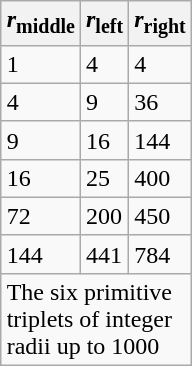<table class="wikitable infobox" style="width:1px;">
<tr>
<th><em>r</em><sub>middle</sub></th>
<th><em>r</em><sub>left</sub></th>
<th><em>r</em><sub>right</sub></th>
</tr>
<tr>
<td>1</td>
<td>4</td>
<td>4</td>
</tr>
<tr>
<td>4</td>
<td>9</td>
<td>36</td>
</tr>
<tr>
<td>9</td>
<td>16</td>
<td>144</td>
</tr>
<tr>
<td>16</td>
<td>25</td>
<td>400</td>
</tr>
<tr>
<td>72</td>
<td>200</td>
<td>450</td>
</tr>
<tr>
<td>144</td>
<td>441</td>
<td>784</td>
</tr>
<tr>
<td colspan="3">The six primitive triplets of integer radii up to 1000</td>
</tr>
</table>
